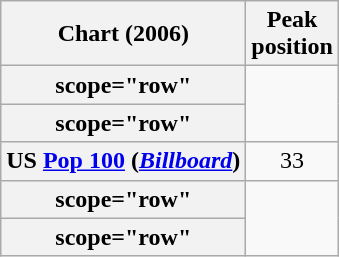<table class="wikitable sortable plainrowheaders" style="text-align:center;">
<tr>
<th scope="col">Chart (2006)</th>
<th scope="col">Peak<br>position</th>
</tr>
<tr>
<th>scope="row"</th>
</tr>
<tr>
<th>scope="row"</th>
</tr>
<tr>
<th scope="row">US <a href='#'>Pop 100</a> (<em><a href='#'>Billboard</a></em>)</th>
<td>33</td>
</tr>
<tr>
<th>scope="row"</th>
</tr>
<tr>
<th>scope="row"</th>
</tr>
</table>
